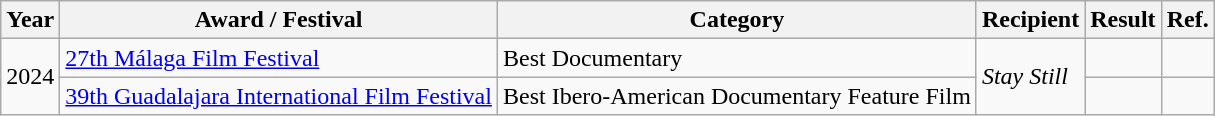<table class="wikitable">
<tr>
<th>Year</th>
<th>Award / Festival</th>
<th>Category</th>
<th>Recipient</th>
<th>Result</th>
<th>Ref.</th>
</tr>
<tr>
<td rowspan="2">2024</td>
<td><a href='#'>27th Málaga Film Festival</a></td>
<td>Best Documentary</td>
<td rowspan="2"><em>Stay Still</em></td>
<td></td>
<td></td>
</tr>
<tr>
<td><a href='#'>39th Guadalajara International Film Festival</a></td>
<td>Best Ibero-American Documentary Feature Film</td>
<td></td>
<td></td>
</tr>
</table>
